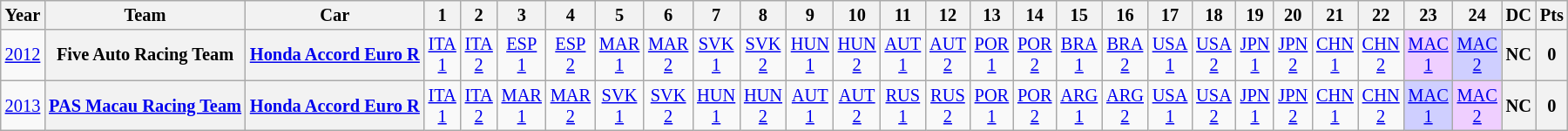<table class="wikitable" style="text-align:center; font-size:85%">
<tr>
<th>Year</th>
<th>Team</th>
<th>Car</th>
<th>1</th>
<th>2</th>
<th>3</th>
<th>4</th>
<th>5</th>
<th>6</th>
<th>7</th>
<th>8</th>
<th>9</th>
<th>10</th>
<th>11</th>
<th>12</th>
<th>13</th>
<th>14</th>
<th>15</th>
<th>16</th>
<th>17</th>
<th>18</th>
<th>19</th>
<th>20</th>
<th>21</th>
<th>22</th>
<th>23</th>
<th>24</th>
<th>DC</th>
<th>Pts</th>
</tr>
<tr>
<td><a href='#'>2012</a></td>
<th>Five Auto Racing Team</th>
<th><a href='#'>Honda Accord Euro R</a></th>
<td><a href='#'>ITA<br>1</a></td>
<td><a href='#'>ITA<br>2</a></td>
<td><a href='#'>ESP<br>1</a></td>
<td><a href='#'>ESP<br>2</a></td>
<td><a href='#'>MAR<br>1</a></td>
<td><a href='#'>MAR<br>2</a></td>
<td><a href='#'>SVK<br>1</a></td>
<td><a href='#'>SVK<br>2</a></td>
<td><a href='#'>HUN<br>1</a></td>
<td><a href='#'>HUN<br>2</a></td>
<td><a href='#'>AUT<br>1</a></td>
<td><a href='#'>AUT<br>2</a></td>
<td><a href='#'>POR<br>1</a></td>
<td><a href='#'>POR<br>2</a></td>
<td><a href='#'>BRA<br>1</a></td>
<td><a href='#'>BRA<br>2</a></td>
<td><a href='#'>USA<br>1</a></td>
<td><a href='#'>USA<br>2</a></td>
<td><a href='#'>JPN<br>1</a></td>
<td><a href='#'>JPN<br>2</a></td>
<td><a href='#'>CHN<br>1</a></td>
<td><a href='#'>CHN<br>2</a></td>
<td style="background:#EFCFFF;"><a href='#'>MAC<br>1</a><br></td>
<td style="background:#CFCFFF;"><a href='#'>MAC<br>2</a><br></td>
<th>NC</th>
<th>0</th>
</tr>
<tr>
<td><a href='#'>2013</a></td>
<th><a href='#'>PAS Macau Racing Team</a></th>
<th><a href='#'>Honda Accord Euro R</a></th>
<td><a href='#'>ITA<br>1</a></td>
<td><a href='#'>ITA<br>2</a></td>
<td><a href='#'>MAR<br>1</a></td>
<td><a href='#'>MAR<br>2</a></td>
<td><a href='#'>SVK<br>1</a></td>
<td><a href='#'>SVK<br>2</a></td>
<td><a href='#'>HUN<br>1</a></td>
<td><a href='#'>HUN<br>2</a></td>
<td><a href='#'>AUT<br>1</a></td>
<td><a href='#'>AUT<br>2</a></td>
<td><a href='#'>RUS<br>1</a></td>
<td><a href='#'>RUS<br>2</a></td>
<td><a href='#'>POR<br>1</a></td>
<td><a href='#'>POR<br>2</a></td>
<td><a href='#'>ARG<br>1</a></td>
<td><a href='#'>ARG<br>2</a></td>
<td><a href='#'>USA<br>1</a></td>
<td><a href='#'>USA<br>2</a></td>
<td><a href='#'>JPN<br>1</a></td>
<td><a href='#'>JPN<br>2</a></td>
<td><a href='#'>CHN<br>1</a></td>
<td><a href='#'>CHN<br>2</a></td>
<td style="background:#CFCFFF;"><a href='#'>MAC<br>1</a><br></td>
<td style="background:#EFCFFF;"><a href='#'>MAC<br>2</a><br></td>
<th>NC</th>
<th>0</th>
</tr>
</table>
